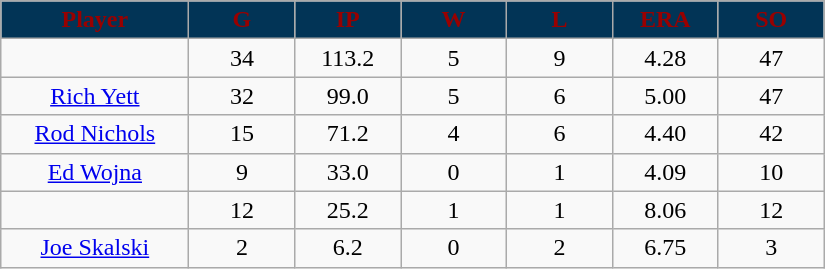<table class="wikitable sortable">
<tr>
<th style="background:#023456;color:#990000;"  width="16%">Player</th>
<th style="background:#023456;color:#990000;"  width="9%">G</th>
<th style="background:#023456;color:#990000;"  width="9%">IP</th>
<th style="background:#023456;color:#990000;"  width="9%">W</th>
<th style="background:#023456;color:#990000;"  width="9%">L</th>
<th style="background:#023456;color:#990000;"  width="9%">ERA</th>
<th style="background:#023456;color:#990000;"  width="9%">SO</th>
</tr>
<tr align="center">
<td></td>
<td>34</td>
<td>113.2</td>
<td>5</td>
<td>9</td>
<td>4.28</td>
<td>47</td>
</tr>
<tr align="center">
<td><a href='#'>Rich Yett</a></td>
<td>32</td>
<td>99.0</td>
<td>5</td>
<td>6</td>
<td>5.00</td>
<td>47</td>
</tr>
<tr align=center>
<td><a href='#'>Rod Nichols</a></td>
<td>15</td>
<td>71.2</td>
<td>4</td>
<td>6</td>
<td>4.40</td>
<td>42</td>
</tr>
<tr align=center>
<td><a href='#'>Ed Wojna</a></td>
<td>9</td>
<td>33.0</td>
<td>0</td>
<td>1</td>
<td>4.09</td>
<td>10</td>
</tr>
<tr align=center>
<td></td>
<td>12</td>
<td>25.2</td>
<td>1</td>
<td>1</td>
<td>8.06</td>
<td>12</td>
</tr>
<tr align="center">
<td><a href='#'>Joe Skalski</a></td>
<td>2</td>
<td>6.2</td>
<td>0</td>
<td>2</td>
<td>6.75</td>
<td>3</td>
</tr>
</table>
